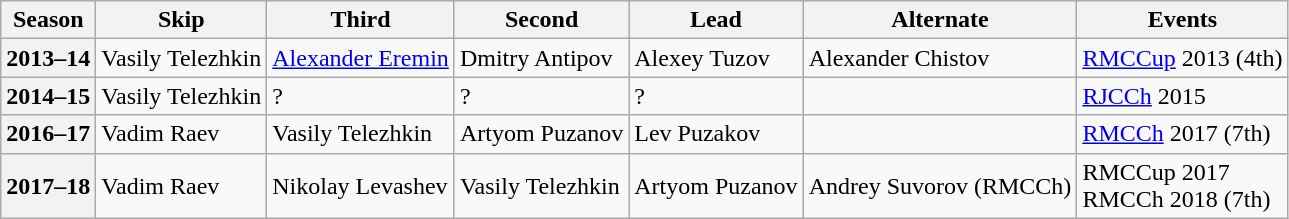<table class="wikitable">
<tr>
<th scope="col">Season</th>
<th scope="col">Skip</th>
<th scope="col">Third</th>
<th scope="col">Second</th>
<th scope="col">Lead</th>
<th scope="col">Alternate</th>
<th scope="col">Events</th>
</tr>
<tr>
<th scope="row">2013–14</th>
<td>Vasily Telezhkin</td>
<td><a href='#'>Alexander Eremin</a></td>
<td>Dmitry Antipov</td>
<td>Alexey Tuzov</td>
<td>Alexander Chistov</td>
<td><a href='#'>RMCCup</a> 2013 (4th)</td>
</tr>
<tr>
<th scope="row">2014–15</th>
<td>Vasily Telezhkin</td>
<td>?</td>
<td>?</td>
<td>?</td>
<td></td>
<td><a href='#'>RJCCh</a> 2015 </td>
</tr>
<tr>
<th scope="row">2016–17</th>
<td>Vadim Raev</td>
<td>Vasily Telezhkin</td>
<td>Artyom Puzanov</td>
<td>Lev Puzakov</td>
<td></td>
<td><a href='#'>RMCCh</a> 2017 (7th)</td>
</tr>
<tr>
<th scope="row">2017–18</th>
<td>Vadim Raev</td>
<td>Nikolay Levashev</td>
<td>Vasily Telezhkin</td>
<td>Artyom Puzanov</td>
<td>Andrey Suvorov (RMCCh)</td>
<td>RMCCup 2017 <br>RMCCh 2018 (7th)</td>
</tr>
</table>
